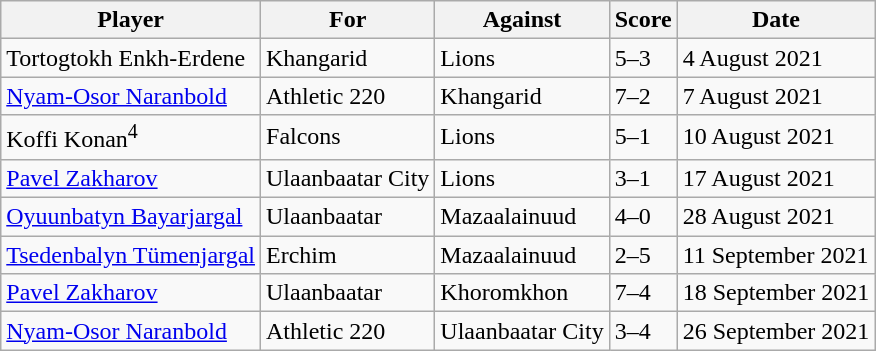<table class="wikitable">
<tr>
<th>Player</th>
<th>For</th>
<th>Against</th>
<th>Score</th>
<th>Date</th>
</tr>
<tr>
<td> Tortogtokh Enkh-Erdene</td>
<td>Khangarid</td>
<td>Lions</td>
<td>5–3</td>
<td>4 August 2021</td>
</tr>
<tr>
<td> <a href='#'>Nyam-Osor Naranbold</a></td>
<td>Athletic 220</td>
<td>Khangarid</td>
<td>7–2</td>
<td>7 August 2021</td>
</tr>
<tr>
<td> Koffi Konan<sup>4</sup></td>
<td>Falcons</td>
<td>Lions</td>
<td>5–1</td>
<td>10 August 2021</td>
</tr>
<tr>
<td> <a href='#'>Pavel Zakharov</a></td>
<td>Ulaanbaatar City</td>
<td>Lions</td>
<td>3–1</td>
<td>17 August 2021</td>
</tr>
<tr>
<td> <a href='#'>Oyuunbatyn Bayarjargal</a></td>
<td>Ulaanbaatar</td>
<td>Mazaalainuud</td>
<td>4–0</td>
<td>28 August 2021</td>
</tr>
<tr>
<td> <a href='#'>Tsedenbalyn Tümenjargal</a></td>
<td>Erchim</td>
<td>Mazaalainuud</td>
<td>2–5</td>
<td>11 September 2021</td>
</tr>
<tr>
<td> <a href='#'>Pavel Zakharov</a></td>
<td>Ulaanbaatar</td>
<td>Khoromkhon</td>
<td>7–4</td>
<td>18 September 2021</td>
</tr>
<tr>
<td> <a href='#'>Nyam-Osor Naranbold</a></td>
<td>Athletic 220</td>
<td>Ulaanbaatar City</td>
<td>3–4</td>
<td>26 September 2021</td>
</tr>
</table>
